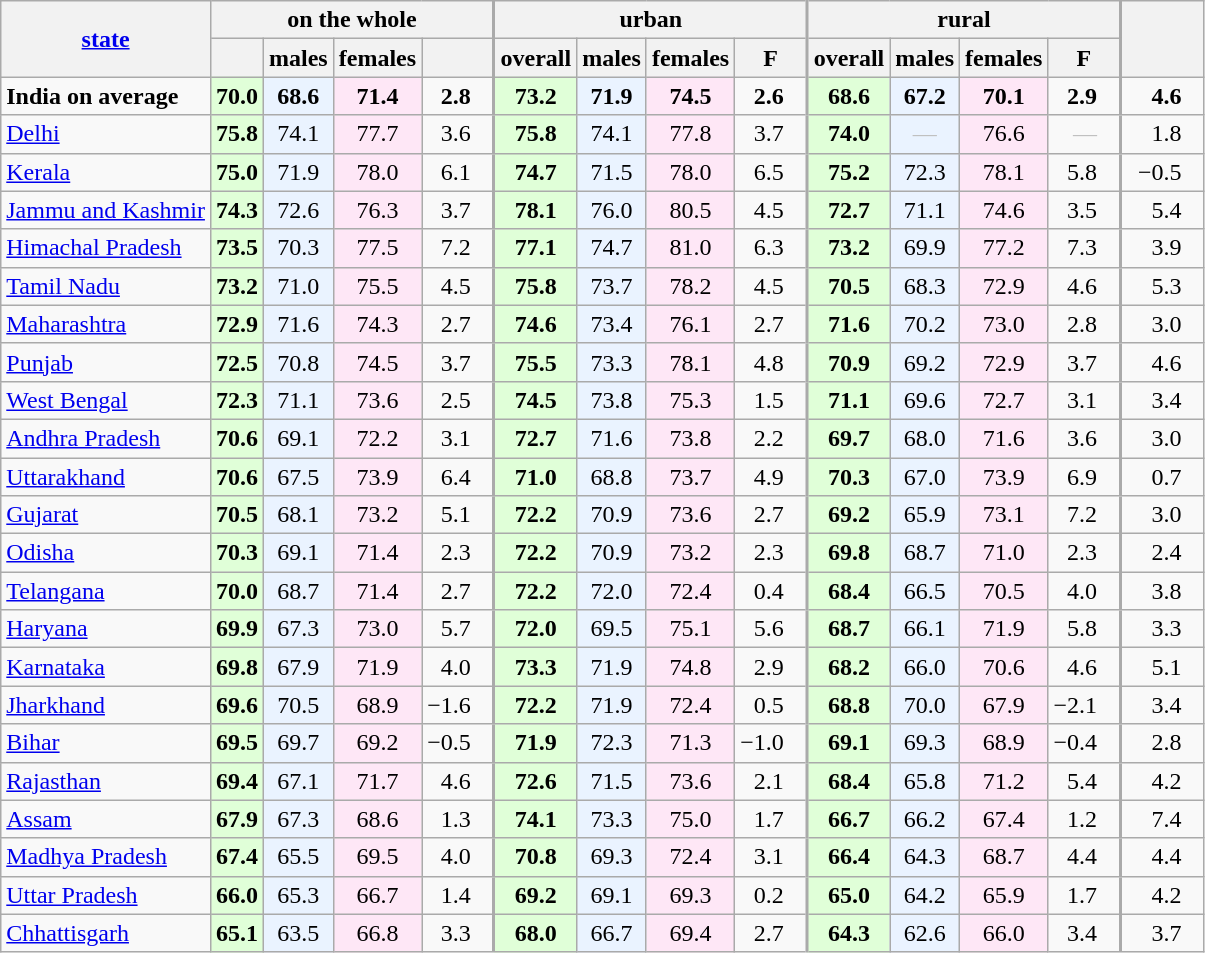<table class="wikitable sortable static-row-numbers sort-under" style="text-align:right;">
<tr class="static-row-header" style="text-align:center;vertical-align:bottom;">
<th rowspan=2 style="vertical-align:middle;"><a href='#'>state</a></th>
<th colspan=4>on the whole</th>
<th colspan=4 style="border-left-width:2px;">urban</th>
<th colspan=4 style="border-left-width:2px;">rural</th>
<th rowspan=2 style="width:3em;vertical-align:middle;border-left-width:2px;"></th>
</tr>
<tr class="static-row-header" style="text-align:center;vertical-align:bottom;">
<th style="vertical-align:middle;"></th>
<th style="vertical-align:middle;">males</th>
<th style="vertical-align:middle;">females</th>
<th style="width:2.5em;"></th>
<th style="vertical-align:middle;border-left-width:2px;">overall</th>
<th style="vertical-align:middle;">males</th>
<th style="vertical-align:middle;">females</th>
<th style="width:2.5em;">F </th>
<th style="vertical-align:middle;border-left-width:2px;">overall</th>
<th style="vertical-align:middle;">males</th>
<th style="vertical-align:middle;">females</th>
<th style="width:2.5em;">F </th>
</tr>
<tr class=static-row-header>
<td style="text-align:left;"><strong>India on average</strong></td>
<td style="text-align:center; background:#e0ffd8;"><strong>70.0</strong></td>
<td style="text-align:center;background:#eaf3ff;"><strong>68.6</strong></td>
<td style="text-align:center;background:#fee7f6;"><strong>71.4</strong></td>
<td style="padding-right:2ex;"><strong>2.8</strong></td>
<td style="text-align:center;background:#e0ffd8;border-left-width:2px;"><strong>73.2</strong></td>
<td style="text-align:center;background:#eaf3ff;"><strong>71.9</strong></td>
<td style="text-align:center;background:#fee7f6;"><strong>74.5</strong></td>
<td style="padding-right:2ex;"><strong>2.6</strong></td>
<td style="text-align:center;background:#e0ffd8;border-left-width:2px;"><strong>68.6</strong></td>
<td style="text-align:center;background:#eaf3ff;"><strong>67.2</strong></td>
<td style="text-align:center;background:#fee7f6;"><strong>70.1</strong></td>
<td style="padding-right:2ex;"><strong>2.9</strong></td>
<td style="padding-right:2ex;border-left-width:2px;"><strong>4.6</strong></td>
</tr>
<tr>
<td style="text-align:left;"><a href='#'>Delhi</a></td>
<td style="text-align:center; background:#e0ffd8;"><strong>75.8</strong></td>
<td style="text-align:center;background:#eaf3ff;">74.1</td>
<td style="text-align:center;background:#fee7f6;">77.7</td>
<td style="padding-right:2ex;">3.6</td>
<td style="text-align:center;background:#e0ffd8;border-left-width:2px;"><strong>75.8</strong></td>
<td style="text-align:center;background:#eaf3ff;">74.1</td>
<td style="text-align:center;background:#fee7f6;">77.8</td>
<td style="padding-right:2ex;">3.7</td>
<td style="text-align:center;background:#e0ffd8;border-left-width:2px;"><strong>74.0</strong></td>
<td style="text-align:center;background:#eaf3ff;color:silver;">—</td>
<td style="text-align:center;background:#fee7f6;">76.6</td>
<td style="padding-right:2ex;color:silver;">—</td>
<td style="padding-right:2ex;border-left-width:2px;">1.8</td>
</tr>
<tr>
<td style="text-align:left;"><a href='#'>Kerala</a></td>
<td style="text-align:center; background:#e0ffd8;"><strong>75.0</strong></td>
<td style="text-align:center;background:#eaf3ff;">71.9</td>
<td style="text-align:center;background:#fee7f6;">78.0</td>
<td style="padding-right:2ex;">6.1</td>
<td style="text-align:center;background:#e0ffd8;border-left-width:2px;"><strong>74.7</strong></td>
<td style="text-align:center;background:#eaf3ff;">71.5</td>
<td style="text-align:center;background:#fee7f6;">78.0</td>
<td style="padding-right:2ex;">6.5</td>
<td style="text-align:center;background:#e0ffd8;border-left-width:2px;"><strong>75.2</strong></td>
<td style="text-align:center;background:#eaf3ff;">72.3</td>
<td style="text-align:center;background:#fee7f6;">78.1</td>
<td style="padding-right:2ex;">5.8</td>
<td style="padding-right:2ex;border-left-width:2px;">−0.5</td>
</tr>
<tr>
<td style="text-align:left;"><a href='#'>Jammu and Kashmir</a></td>
<td style="text-align:center; background:#e0ffd8;"><strong>74.3</strong></td>
<td style="text-align:center;background:#eaf3ff;">72.6</td>
<td style="text-align:center;background:#fee7f6;">76.3</td>
<td style="padding-right:2ex;">3.7</td>
<td style="text-align:center;background:#e0ffd8;border-left-width:2px;"><strong>78.1</strong></td>
<td style="text-align:center;background:#eaf3ff;">76.0</td>
<td style="text-align:center;background:#fee7f6;">80.5</td>
<td style="padding-right:2ex;">4.5</td>
<td style="text-align:center;background:#e0ffd8;border-left-width:2px;"><strong>72.7</strong></td>
<td style="text-align:center;background:#eaf3ff;">71.1</td>
<td style="text-align:center;background:#fee7f6;">74.6</td>
<td style="padding-right:2ex;">3.5</td>
<td style="padding-right:2ex;border-left-width:2px;">5.4</td>
</tr>
<tr>
<td style="text-align:left;"><a href='#'>Himachal Pradesh</a></td>
<td style="text-align:center; background:#e0ffd8;"><strong>73.5</strong></td>
<td style="text-align:center;background:#eaf3ff;">70.3</td>
<td style="text-align:center;background:#fee7f6;">77.5</td>
<td style="padding-right:2ex;">7.2</td>
<td style="text-align:center;background:#e0ffd8;border-left-width:2px;"><strong>77.1</strong></td>
<td style="text-align:center;background:#eaf3ff;">74.7</td>
<td style="text-align:center;background:#fee7f6;">81.0</td>
<td style="padding-right:2ex;">6.3</td>
<td style="text-align:center;background:#e0ffd8;border-left-width:2px;"><strong>73.2</strong></td>
<td style="text-align:center;background:#eaf3ff;">69.9</td>
<td style="text-align:center;background:#fee7f6;">77.2</td>
<td style="padding-right:2ex;">7.3</td>
<td style="padding-right:2ex;border-left-width:2px;">3.9</td>
</tr>
<tr>
<td style="text-align:left;"><a href='#'>Tamil Nadu</a></td>
<td style="text-align:center; background:#e0ffd8;"><strong>73.2</strong></td>
<td style="text-align:center;background:#eaf3ff;">71.0</td>
<td style="text-align:center;background:#fee7f6;">75.5</td>
<td style="padding-right:2ex;">4.5</td>
<td style="text-align:center;background:#e0ffd8;border-left-width:2px;"><strong>75.8</strong></td>
<td style="text-align:center;background:#eaf3ff;">73.7</td>
<td style="text-align:center;background:#fee7f6;">78.2</td>
<td style="padding-right:2ex;">4.5</td>
<td style="text-align:center;background:#e0ffd8;border-left-width:2px;"><strong>70.5</strong></td>
<td style="text-align:center;background:#eaf3ff;">68.3</td>
<td style="text-align:center;background:#fee7f6;">72.9</td>
<td style="padding-right:2ex;">4.6</td>
<td style="padding-right:2ex;border-left-width:2px;">5.3</td>
</tr>
<tr>
<td style="text-align:left;"><a href='#'>Maharashtra</a></td>
<td style="text-align:center; background:#e0ffd8;"><strong>72.9</strong></td>
<td style="text-align:center;background:#eaf3ff;">71.6</td>
<td style="text-align:center;background:#fee7f6;">74.3</td>
<td style="padding-right:2ex;">2.7</td>
<td style="text-align:center;background:#e0ffd8;border-left-width:2px;"><strong>74.6</strong></td>
<td style="text-align:center;background:#eaf3ff;">73.4</td>
<td style="text-align:center;background:#fee7f6;">76.1</td>
<td style="padding-right:2ex;">2.7</td>
<td style="text-align:center;background:#e0ffd8;border-left-width:2px;"><strong>71.6</strong></td>
<td style="text-align:center;background:#eaf3ff;">70.2</td>
<td style="text-align:center;background:#fee7f6;">73.0</td>
<td style="padding-right:2ex;">2.8</td>
<td style="padding-right:2ex;border-left-width:2px;">3.0</td>
</tr>
<tr>
<td style="text-align:left;"><a href='#'>Punjab</a></td>
<td style="text-align:center; background:#e0ffd8;"><strong>72.5</strong></td>
<td style="text-align:center;background:#eaf3ff;">70.8</td>
<td style="text-align:center;background:#fee7f6;">74.5</td>
<td style="padding-right:2ex;">3.7</td>
<td style="text-align:center;background:#e0ffd8;border-left-width:2px;"><strong>75.5</strong></td>
<td style="text-align:center;background:#eaf3ff;">73.3</td>
<td style="text-align:center;background:#fee7f6;">78.1</td>
<td style="padding-right:2ex;">4.8</td>
<td style="text-align:center;background:#e0ffd8;border-left-width:2px;"><strong>70.9</strong></td>
<td style="text-align:center;background:#eaf3ff;">69.2</td>
<td style="text-align:center;background:#fee7f6;">72.9</td>
<td style="padding-right:2ex;">3.7</td>
<td style="padding-right:2ex;border-left-width:2px;">4.6</td>
</tr>
<tr>
<td style="text-align:left;"><a href='#'>West Bengal</a></td>
<td style="text-align:center; background:#e0ffd8;"><strong>72.3</strong></td>
<td style="text-align:center;background:#eaf3ff;">71.1</td>
<td style="text-align:center;background:#fee7f6;">73.6</td>
<td style="padding-right:2ex;">2.5</td>
<td style="text-align:center;background:#e0ffd8;border-left-width:2px;"><strong>74.5</strong></td>
<td style="text-align:center;background:#eaf3ff;">73.8</td>
<td style="text-align:center;background:#fee7f6;">75.3</td>
<td style="padding-right:2ex;">1.5</td>
<td style="text-align:center;background:#e0ffd8;border-left-width:2px;"><strong>71.1</strong></td>
<td style="text-align:center;background:#eaf3ff;">69.6</td>
<td style="text-align:center;background:#fee7f6;">72.7</td>
<td style="padding-right:2ex;">3.1</td>
<td style="padding-right:2ex;border-left-width:2px;">3.4</td>
</tr>
<tr>
<td style="text-align:left;"><a href='#'>Andhra Pradesh</a></td>
<td style="text-align:center; background:#e0ffd8;"><strong>70.6</strong></td>
<td style="text-align:center;background:#eaf3ff;">69.1</td>
<td style="text-align:center;background:#fee7f6;">72.2</td>
<td style="padding-right:2ex;">3.1</td>
<td style="text-align:center;background:#e0ffd8;border-left-width:2px;"><strong>72.7</strong></td>
<td style="text-align:center;background:#eaf3ff;">71.6</td>
<td style="text-align:center;background:#fee7f6;">73.8</td>
<td style="padding-right:2ex;">2.2</td>
<td style="text-align:center;background:#e0ffd8;border-left-width:2px;"><strong>69.7</strong></td>
<td style="text-align:center;background:#eaf3ff;">68.0</td>
<td style="text-align:center;background:#fee7f6;">71.6</td>
<td style="padding-right:2ex;">3.6</td>
<td style="padding-right:2ex;border-left-width:2px;">3.0</td>
</tr>
<tr>
<td style="text-align:left;"><a href='#'>Uttarakhand</a></td>
<td style="text-align:center; background:#e0ffd8;"><strong>70.6</strong></td>
<td style="text-align:center;background:#eaf3ff;">67.5</td>
<td style="text-align:center;background:#fee7f6;">73.9</td>
<td style="padding-right:2ex;">6.4</td>
<td style="text-align:center;background:#e0ffd8;border-left-width:2px;"><strong>71.0</strong></td>
<td style="text-align:center;background:#eaf3ff;">68.8</td>
<td style="text-align:center;background:#fee7f6;">73.7</td>
<td style="padding-right:2ex;">4.9</td>
<td style="text-align:center;background:#e0ffd8;border-left-width:2px;"><strong>70.3</strong></td>
<td style="text-align:center;background:#eaf3ff;">67.0</td>
<td style="text-align:center;background:#fee7f6;">73.9</td>
<td style="padding-right:2ex;">6.9</td>
<td style="padding-right:2ex;border-left-width:2px;">0.7</td>
</tr>
<tr>
<td style="text-align:left;"><a href='#'>Gujarat</a></td>
<td style="text-align:center; background:#e0ffd8;"><strong>70.5</strong></td>
<td style="text-align:center;background:#eaf3ff;">68.1</td>
<td style="text-align:center;background:#fee7f6;">73.2</td>
<td style="padding-right:2ex;">5.1</td>
<td style="text-align:center;background:#e0ffd8;border-left-width:2px;"><strong>72.2</strong></td>
<td style="text-align:center;background:#eaf3ff;">70.9</td>
<td style="text-align:center;background:#fee7f6;">73.6</td>
<td style="padding-right:2ex;">2.7</td>
<td style="text-align:center;background:#e0ffd8;border-left-width:2px;"><strong>69.2</strong></td>
<td style="text-align:center;background:#eaf3ff;">65.9</td>
<td style="text-align:center;background:#fee7f6;">73.1</td>
<td style="padding-right:2ex;">7.2</td>
<td style="padding-right:2ex;border-left-width:2px;">3.0</td>
</tr>
<tr>
<td style="text-align:left;"><a href='#'>Odisha</a></td>
<td style="text-align:center; background:#e0ffd8;"><strong>70.3</strong></td>
<td style="text-align:center;background:#eaf3ff;">69.1</td>
<td style="text-align:center;background:#fee7f6;">71.4</td>
<td style="padding-right:2ex;">2.3</td>
<td style="text-align:center;background:#e0ffd8;border-left-width:2px;"><strong>72.2</strong></td>
<td style="text-align:center;background:#eaf3ff;">70.9</td>
<td style="text-align:center;background:#fee7f6;">73.2</td>
<td style="padding-right:2ex;">2.3</td>
<td style="text-align:center;background:#e0ffd8;border-left-width:2px;"><strong>69.8</strong></td>
<td style="text-align:center;background:#eaf3ff;">68.7</td>
<td style="text-align:center;background:#fee7f6;">71.0</td>
<td style="padding-right:2ex;">2.3</td>
<td style="padding-right:2ex;border-left-width:2px;">2.4</td>
</tr>
<tr>
<td style="text-align:left;"><a href='#'>Telangana</a></td>
<td style="text-align:center; background:#e0ffd8;"><strong>70.0</strong></td>
<td style="text-align:center;background:#eaf3ff;">68.7</td>
<td style="text-align:center;background:#fee7f6;">71.4</td>
<td style="padding-right:2ex;">2.7</td>
<td style="text-align:center;background:#e0ffd8;border-left-width:2px;"><strong>72.2</strong></td>
<td style="text-align:center;background:#eaf3ff;">72.0</td>
<td style="text-align:center;background:#fee7f6;">72.4</td>
<td style="padding-right:2ex;">0.4</td>
<td style="text-align:center;background:#e0ffd8;border-left-width:2px;"><strong>68.4</strong></td>
<td style="text-align:center;background:#eaf3ff;">66.5</td>
<td style="text-align:center;background:#fee7f6;">70.5</td>
<td style="padding-right:2ex;">4.0</td>
<td style="padding-right:2ex;border-left-width:2px;">3.8</td>
</tr>
<tr>
<td style="text-align:left;"><a href='#'>Haryana</a></td>
<td style="text-align:center; background:#e0ffd8;"><strong>69.9</strong></td>
<td style="text-align:center;background:#eaf3ff;">67.3</td>
<td style="text-align:center;background:#fee7f6;">73.0</td>
<td style="padding-right:2ex;">5.7</td>
<td style="text-align:center;background:#e0ffd8;border-left-width:2px;"><strong>72.0</strong></td>
<td style="text-align:center;background:#eaf3ff;">69.5</td>
<td style="text-align:center;background:#fee7f6;">75.1</td>
<td style="padding-right:2ex;">5.6</td>
<td style="text-align:center;background:#e0ffd8;border-left-width:2px;"><strong>68.7</strong></td>
<td style="text-align:center;background:#eaf3ff;">66.1</td>
<td style="text-align:center;background:#fee7f6;">71.9</td>
<td style="padding-right:2ex;">5.8</td>
<td style="padding-right:2ex;border-left-width:2px;">3.3</td>
</tr>
<tr>
<td style="text-align:left;"><a href='#'>Karnataka</a></td>
<td style="text-align:center; background:#e0ffd8;"><strong>69.8</strong></td>
<td style="text-align:center;background:#eaf3ff;">67.9</td>
<td style="text-align:center;background:#fee7f6;">71.9</td>
<td style="padding-right:2ex;">4.0</td>
<td style="text-align:center;background:#e0ffd8;border-left-width:2px;"><strong>73.3</strong></td>
<td style="text-align:center;background:#eaf3ff;">71.9</td>
<td style="text-align:center;background:#fee7f6;">74.8</td>
<td style="padding-right:2ex;">2.9</td>
<td style="text-align:center;background:#e0ffd8;border-left-width:2px;"><strong>68.2</strong></td>
<td style="text-align:center;background:#eaf3ff;">66.0</td>
<td style="text-align:center;background:#fee7f6;">70.6</td>
<td style="padding-right:2ex;">4.6</td>
<td style="padding-right:2ex;border-left-width:2px;">5.1</td>
</tr>
<tr>
<td style="text-align:left;"><a href='#'>Jharkhand</a></td>
<td style="text-align:center; background:#e0ffd8;"><strong>69.6</strong></td>
<td style="text-align:center;background:#eaf3ff;">70.5</td>
<td style="text-align:center;background:#fee7f6;">68.9</td>
<td style="padding-right:2ex;">−1.6</td>
<td style="text-align:center;background:#e0ffd8;border-left-width:2px;"><strong>72.2</strong></td>
<td style="text-align:center;background:#eaf3ff;">71.9</td>
<td style="text-align:center;background:#fee7f6;">72.4</td>
<td style="padding-right:2ex;">0.5</td>
<td style="text-align:center;background:#e0ffd8;border-left-width:2px;"><strong>68.8</strong></td>
<td style="text-align:center;background:#eaf3ff;">70.0</td>
<td style="text-align:center;background:#fee7f6;">67.9</td>
<td style="padding-right:2ex;">−2.1</td>
<td style="padding-right:2ex;border-left-width:2px;">3.4</td>
</tr>
<tr>
<td style="text-align:left;"><a href='#'>Bihar</a></td>
<td style="text-align:center; background:#e0ffd8;"><strong>69.5</strong></td>
<td style="text-align:center;background:#eaf3ff;">69.7</td>
<td style="text-align:center;background:#fee7f6;">69.2</td>
<td style="padding-right:2ex;">−0.5</td>
<td style="text-align:center;background:#e0ffd8;border-left-width:2px;"><strong>71.9</strong></td>
<td style="text-align:center;background:#eaf3ff;">72.3</td>
<td style="text-align:center;background:#fee7f6;">71.3</td>
<td style="padding-right:2ex;">−1.0</td>
<td style="text-align:center;background:#e0ffd8;border-left-width:2px;"><strong>69.1</strong></td>
<td style="text-align:center;background:#eaf3ff;">69.3</td>
<td style="text-align:center;background:#fee7f6;">68.9</td>
<td style="padding-right:2ex;">−0.4</td>
<td style="padding-right:2ex;border-left-width:2px;">2.8</td>
</tr>
<tr>
<td style="text-align:left;"><a href='#'>Rajasthan</a></td>
<td style="text-align:center; background:#e0ffd8;"><strong>69.4</strong></td>
<td style="text-align:center;background:#eaf3ff;">67.1</td>
<td style="text-align:center;background:#fee7f6;">71.7</td>
<td style="padding-right:2ex;">4.6</td>
<td style="text-align:center;background:#e0ffd8;border-left-width:2px;"><strong>72.6</strong></td>
<td style="text-align:center;background:#eaf3ff;">71.5</td>
<td style="text-align:center;background:#fee7f6;">73.6</td>
<td style="padding-right:2ex;">2.1</td>
<td style="text-align:center;background:#e0ffd8;border-left-width:2px;"><strong>68.4</strong></td>
<td style="text-align:center;background:#eaf3ff;">65.8</td>
<td style="text-align:center;background:#fee7f6;">71.2</td>
<td style="padding-right:2ex;">5.4</td>
<td style="padding-right:2ex;border-left-width:2px;">4.2</td>
</tr>
<tr>
<td style="text-align:left;"><a href='#'>Assam</a></td>
<td style="text-align:center; background:#e0ffd8;"><strong>67.9</strong></td>
<td style="text-align:center;background:#eaf3ff;">67.3</td>
<td style="text-align:center;background:#fee7f6;">68.6</td>
<td style="padding-right:2ex;">1.3</td>
<td style="text-align:center;background:#e0ffd8;border-left-width:2px;"><strong>74.1</strong></td>
<td style="text-align:center;background:#eaf3ff;">73.3</td>
<td style="text-align:center;background:#fee7f6;">75.0</td>
<td style="padding-right:2ex;">1.7</td>
<td style="text-align:center;background:#e0ffd8;border-left-width:2px;"><strong>66.7</strong></td>
<td style="text-align:center;background:#eaf3ff;">66.2</td>
<td style="text-align:center;background:#fee7f6;">67.4</td>
<td style="padding-right:2ex;">1.2</td>
<td style="padding-right:2ex;border-left-width:2px;">7.4</td>
</tr>
<tr>
<td style="text-align:left;"><a href='#'>Madhya Pradesh</a></td>
<td style="text-align:center; background:#e0ffd8;"><strong>67.4</strong></td>
<td style="text-align:center;background:#eaf3ff;">65.5</td>
<td style="text-align:center;background:#fee7f6;">69.5</td>
<td style="padding-right:2ex;">4.0</td>
<td style="text-align:center;background:#e0ffd8;border-left-width:2px;"><strong>70.8</strong></td>
<td style="text-align:center;background:#eaf3ff;">69.3</td>
<td style="text-align:center;background:#fee7f6;">72.4</td>
<td style="padding-right:2ex;">3.1</td>
<td style="text-align:center;background:#e0ffd8;border-left-width:2px;"><strong>66.4</strong></td>
<td style="text-align:center;background:#eaf3ff;">64.3</td>
<td style="text-align:center;background:#fee7f6;">68.7</td>
<td style="padding-right:2ex;">4.4</td>
<td style="padding-right:2ex;border-left-width:2px;">4.4</td>
</tr>
<tr>
<td style="text-align:left;"><a href='#'>Uttar Pradesh</a></td>
<td style="text-align:center; background:#e0ffd8;"><strong>66.0</strong></td>
<td style="text-align:center;background:#eaf3ff;">65.3</td>
<td style="text-align:center;background:#fee7f6;">66.7</td>
<td style="padding-right:2ex;">1.4</td>
<td style="text-align:center;background:#e0ffd8;border-left-width:2px;"><strong>69.2</strong></td>
<td style="text-align:center;background:#eaf3ff;">69.1</td>
<td style="text-align:center;background:#fee7f6;">69.3</td>
<td style="padding-right:2ex;">0.2</td>
<td style="text-align:center;background:#e0ffd8;border-left-width:2px;"><strong>65.0</strong></td>
<td style="text-align:center;background:#eaf3ff;">64.2</td>
<td style="text-align:center;background:#fee7f6;">65.9</td>
<td style="padding-right:2ex;">1.7</td>
<td style="padding-right:2ex;border-left-width:2px;">4.2</td>
</tr>
<tr>
<td style="text-align:left;"><a href='#'>Chhattisgarh</a></td>
<td style="text-align:center; background:#e0ffd8;"><strong>65.1</strong></td>
<td style="text-align:center;background:#eaf3ff;">63.5</td>
<td style="text-align:center;background:#fee7f6;">66.8</td>
<td style="padding-right:2ex;">3.3</td>
<td style="text-align:center;background:#e0ffd8;border-left-width:2px;"><strong>68.0</strong></td>
<td style="text-align:center;background:#eaf3ff;">66.7</td>
<td style="text-align:center;background:#fee7f6;">69.4</td>
<td style="padding-right:2ex;">2.7</td>
<td style="text-align:center;background:#e0ffd8;border-left-width:2px;"><strong>64.3</strong></td>
<td style="text-align:center;background:#eaf3ff;">62.6</td>
<td style="text-align:center;background:#fee7f6;">66.0</td>
<td style="padding-right:2ex;">3.4</td>
<td style="padding-right:2ex;border-left-width:2px;">3.7</td>
</tr>
</table>
